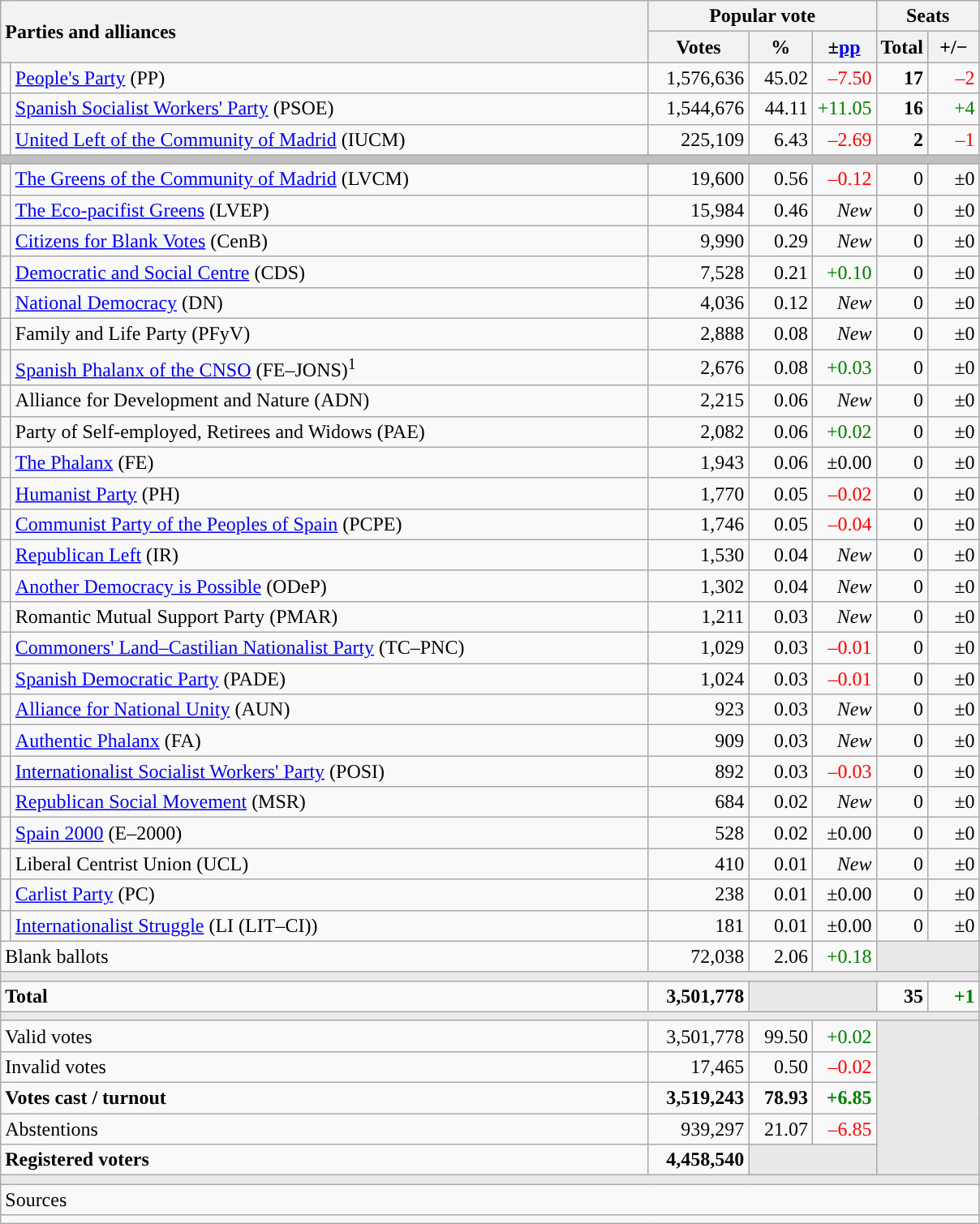<table class="wikitable" style="text-align:right;">
<tr>
<th style="text-align:left;" rowspan="2" colspan="2" width="525">Parties and alliances</th>
<th colspan="3">Popular vote</th>
<th colspan="2">Seats</th>
</tr>
<tr>
<th width="75">Votes</th>
<th width="45">%</th>
<th width="45">±<a href='#'>pp</a></th>
<th width="35">Total</th>
<th width="35">+/−</th>
</tr>
<tr>
<td width="1" style="color:inherit;background:"></td>
<td align="left"><a href='#'>People's Party</a> (PP)</td>
<td>1,576,636</td>
<td>45.02</td>
<td style="color:red;">–7.50</td>
<td><strong>17</strong></td>
<td style="color:red;">–2</td>
</tr>
<tr>
<td style="color:inherit;background:"></td>
<td align="left"><a href='#'>Spanish Socialist Workers' Party</a> (PSOE)</td>
<td>1,544,676</td>
<td>44.11</td>
<td style="color:green;">+11.05</td>
<td><strong>16</strong></td>
<td style="color:green;">+4</td>
</tr>
<tr>
<td style="color:inherit;background:"></td>
<td align="left"><a href='#'>United Left of the Community of Madrid</a> (IUCM)</td>
<td>225,109</td>
<td>6.43</td>
<td style="color:red;">–2.69</td>
<td><strong>2</strong></td>
<td style="color:red;">–1</td>
</tr>
<tr>
<td colspan="7" bgcolor="#C0C0C0"></td>
</tr>
<tr>
<td style="color:inherit;background:"></td>
<td align="left"><a href='#'>The Greens of the Community of Madrid</a> (LVCM)</td>
<td>19,600</td>
<td>0.56</td>
<td style="color:red;">–0.12</td>
<td>0</td>
<td>±0</td>
</tr>
<tr>
<td style="color:inherit;background:"></td>
<td align="left"><a href='#'>The Eco-pacifist Greens</a> (LVEP)</td>
<td>15,984</td>
<td>0.46</td>
<td><em>New</em></td>
<td>0</td>
<td>±0</td>
</tr>
<tr>
<td style="color:inherit;background:"></td>
<td align="left"><a href='#'>Citizens for Blank Votes</a> (CenB)</td>
<td>9,990</td>
<td>0.29</td>
<td><em>New</em></td>
<td>0</td>
<td>±0</td>
</tr>
<tr>
<td style="color:inherit;background:"></td>
<td align="left"><a href='#'>Democratic and Social Centre</a> (CDS)</td>
<td>7,528</td>
<td>0.21</td>
<td style="color:green;">+0.10</td>
<td>0</td>
<td>±0</td>
</tr>
<tr>
<td style="color:inherit;background:"></td>
<td align="left"><a href='#'>National Democracy</a> (DN)</td>
<td>4,036</td>
<td>0.12</td>
<td><em>New</em></td>
<td>0</td>
<td>±0</td>
</tr>
<tr>
<td style="color:inherit;background:"></td>
<td align="left">Family and Life Party (PFyV)</td>
<td>2,888</td>
<td>0.08</td>
<td><em>New</em></td>
<td>0</td>
<td>±0</td>
</tr>
<tr>
<td style="color:inherit;background:"></td>
<td align="left"><a href='#'>Spanish Phalanx of the CNSO</a> (FE–JONS)<sup>1</sup></td>
<td>2,676</td>
<td>0.08</td>
<td style="color:green;">+0.03</td>
<td>0</td>
<td>±0</td>
</tr>
<tr>
<td style="color:inherit;background:"></td>
<td align="left">Alliance for Development and Nature (ADN)</td>
<td>2,215</td>
<td>0.06</td>
<td><em>New</em></td>
<td>0</td>
<td>±0</td>
</tr>
<tr>
<td style="color:inherit;background:"></td>
<td align="left">Party of Self-employed, Retirees and Widows (PAE)</td>
<td>2,082</td>
<td>0.06</td>
<td style="color:green;">+0.02</td>
<td>0</td>
<td>±0</td>
</tr>
<tr>
<td style="color:inherit;background:"></td>
<td align="left"><a href='#'>The Phalanx</a> (FE)</td>
<td>1,943</td>
<td>0.06</td>
<td>±0.00</td>
<td>0</td>
<td>±0</td>
</tr>
<tr>
<td style="color:inherit;background:"></td>
<td align="left"><a href='#'>Humanist Party</a> (PH)</td>
<td>1,770</td>
<td>0.05</td>
<td style="color:red;">–0.02</td>
<td>0</td>
<td>±0</td>
</tr>
<tr>
<td style="color:inherit;background:"></td>
<td align="left"><a href='#'>Communist Party of the Peoples of Spain</a> (PCPE)</td>
<td>1,746</td>
<td>0.05</td>
<td style="color:red;">–0.04</td>
<td>0</td>
<td>±0</td>
</tr>
<tr>
<td style="color:inherit;background:"></td>
<td align="left"><a href='#'>Republican Left</a> (IR)</td>
<td>1,530</td>
<td>0.04</td>
<td><em>New</em></td>
<td>0</td>
<td>±0</td>
</tr>
<tr>
<td style="color:inherit;background:"></td>
<td align="left"><a href='#'>Another Democracy is Possible</a> (ODeP)</td>
<td>1,302</td>
<td>0.04</td>
<td><em>New</em></td>
<td>0</td>
<td>±0</td>
</tr>
<tr>
<td style="color:inherit;background:"></td>
<td align="left">Romantic Mutual Support Party (PMAR)</td>
<td>1,211</td>
<td>0.03</td>
<td><em>New</em></td>
<td>0</td>
<td>±0</td>
</tr>
<tr>
<td style="color:inherit;background:"></td>
<td align="left"><a href='#'>Commoners' Land–Castilian Nationalist Party</a> (TC–PNC)</td>
<td>1,029</td>
<td>0.03</td>
<td style="color:red;">–0.01</td>
<td>0</td>
<td>±0</td>
</tr>
<tr>
<td style="color:inherit;background:"></td>
<td align="left"><a href='#'>Spanish Democratic Party</a> (PADE)</td>
<td>1,024</td>
<td>0.03</td>
<td style="color:red;">–0.01</td>
<td>0</td>
<td>±0</td>
</tr>
<tr>
<td style="color:inherit;background:"></td>
<td align="left"><a href='#'>Alliance for National Unity</a> (AUN)</td>
<td>923</td>
<td>0.03</td>
<td><em>New</em></td>
<td>0</td>
<td>±0</td>
</tr>
<tr>
<td style="color:inherit;background:"></td>
<td align="left"><a href='#'>Authentic Phalanx</a> (FA)</td>
<td>909</td>
<td>0.03</td>
<td><em>New</em></td>
<td>0</td>
<td>±0</td>
</tr>
<tr>
<td style="color:inherit;background:"></td>
<td align="left"><a href='#'>Internationalist Socialist Workers' Party</a> (POSI)</td>
<td>892</td>
<td>0.03</td>
<td style="color:red;">–0.03</td>
<td>0</td>
<td>±0</td>
</tr>
<tr>
<td style="color:inherit;background:"></td>
<td align="left"><a href='#'>Republican Social Movement</a> (MSR)</td>
<td>684</td>
<td>0.02</td>
<td><em>New</em></td>
<td>0</td>
<td>±0</td>
</tr>
<tr>
<td style="color:inherit;background:"></td>
<td align="left"><a href='#'>Spain 2000</a> (E–2000)</td>
<td>528</td>
<td>0.02</td>
<td>±0.00</td>
<td>0</td>
<td>±0</td>
</tr>
<tr>
<td style="color:inherit;background:"></td>
<td align="left">Liberal Centrist Union (UCL)</td>
<td>410</td>
<td>0.01</td>
<td><em>New</em></td>
<td>0</td>
<td>±0</td>
</tr>
<tr>
<td style="color:inherit;background:"></td>
<td align="left"><a href='#'>Carlist Party</a> (PC)</td>
<td>238</td>
<td>0.01</td>
<td>±0.00</td>
<td>0</td>
<td>±0</td>
</tr>
<tr>
<td style="color:inherit;background:"></td>
<td align="left"><a href='#'>Internationalist Struggle</a> (LI (LIT–CI))</td>
<td>181</td>
<td>0.01</td>
<td>±0.00</td>
<td>0</td>
<td>±0</td>
</tr>
<tr>
<td align="left" colspan="2">Blank ballots</td>
<td>72,038</td>
<td>2.06</td>
<td style="color:green;">+0.18</td>
<td bgcolor="#E9E9E9" colspan="2"></td>
</tr>
<tr>
<td colspan="7" bgcolor="#E9E9E9"></td>
</tr>
<tr style="font-weight:bold;">
<td align="left" colspan="2">Total</td>
<td>3,501,778</td>
<td bgcolor="#E9E9E9" colspan="2"></td>
<td>35</td>
<td style="color:green;">+1</td>
</tr>
<tr>
<td colspan="7" bgcolor="#E9E9E9"></td>
</tr>
<tr>
<td align="left" colspan="2">Valid votes</td>
<td>3,501,778</td>
<td>99.50</td>
<td style="color:green;">+0.02</td>
<td bgcolor="#E9E9E9" colspan="2" rowspan="5"></td>
</tr>
<tr>
<td align="left" colspan="2">Invalid votes</td>
<td>17,465</td>
<td>0.50</td>
<td style="color:red;">–0.02</td>
</tr>
<tr style="font-weight:bold;">
<td align="left" colspan="2">Votes cast / turnout</td>
<td>3,519,243</td>
<td>78.93</td>
<td style="color:green;">+6.85</td>
</tr>
<tr>
<td align="left" colspan="2">Abstentions</td>
<td>939,297</td>
<td>21.07</td>
<td style="color:red;">–6.85</td>
</tr>
<tr style="font-weight:bold;">
<td align="left" colspan="2">Registered voters</td>
<td>4,458,540</td>
<td bgcolor="#E9E9E9" colspan="2"></td>
</tr>
<tr>
<td colspan="7" bgcolor="#E9E9E9"></td>
</tr>
<tr>
<td align="left" colspan="7">Sources</td>
</tr>
<tr>
<td colspan="7" style="text-align:left; max-width:790px;"></td>
</tr>
</table>
